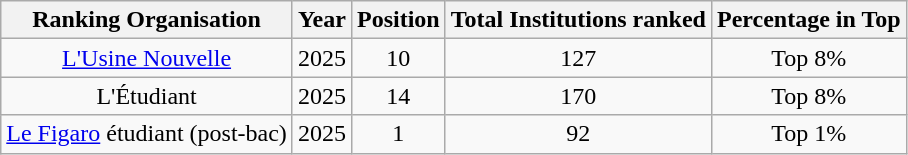<table class="wikitable centre sortable" style="text-align:center;">
<tr>
<th>Ranking Organisation</th>
<th>Year</th>
<th>Position</th>
<th>Total Institutions ranked</th>
<th>Percentage in Top</th>
</tr>
<tr>
<td><a href='#'>L'Usine Nouvelle</a></td>
<td>2025</td>
<td>10</td>
<td>127</td>
<td>Top 8%</td>
</tr>
<tr>
<td>L'Étudiant </td>
<td>2025</td>
<td>14</td>
<td>170</td>
<td>Top 8%</td>
</tr>
<tr>
<td><a href='#'>Le Figaro</a> étudiant (post-bac) </td>
<td>2025</td>
<td>1</td>
<td>92</td>
<td>Top 1%</td>
</tr>
</table>
